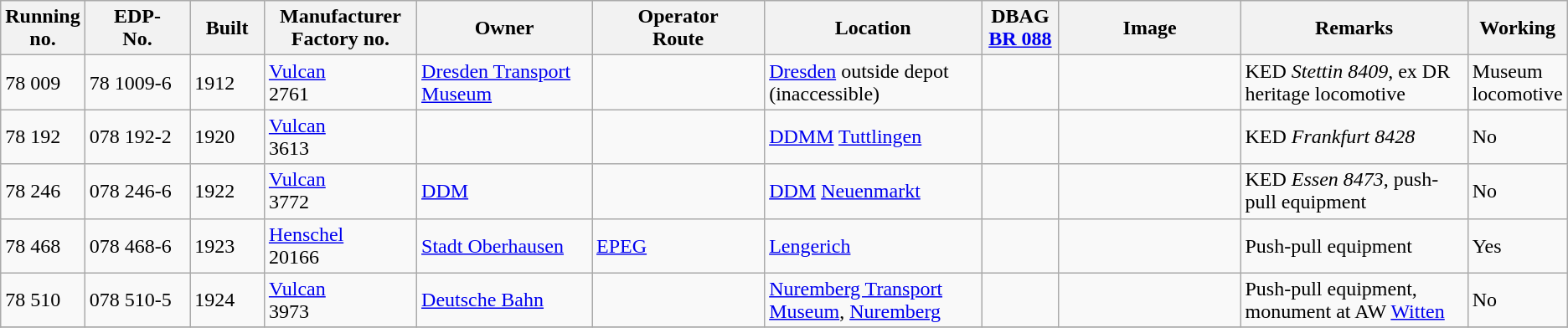<table class="wikitable" style="width="100%"; border:solid 1px #AAAAAA; background:#e3e3e3;">
<tr>
<th width="5%">Running<br>no.</th>
<th width="7%">EDP-<br>No.</th>
<th width="5%">Built</th>
<th width="10%">Manufacturer<br>Factory no.</th>
<th width="12%">Owner</th>
<th width="12%">Operator<br>Route</th>
<th width="15%">Location</th>
<th width="5%">DBAG<br><a href='#'>BR 088</a></th>
<th width="13%">Image</th>
<th width="20%">Remarks</th>
<th width="8%">Working</th>
</tr>
<tr>
<td>78 009</td>
<td>78 1009-6</td>
<td>1912</td>
<td><a href='#'>Vulcan</a><br>2761</td>
<td><a href='#'>Dresden Transport Museum</a></td>
<td></td>
<td><a href='#'>Dresden</a> outside depot<br>(inaccessible)</td>
<td></td>
<td></td>
<td>KED <em>Stettin 8409</em>, ex DR heritage locomotive</td>
<td>Museum locomotive</td>
</tr>
<tr>
<td>78 192</td>
<td>078 192-2</td>
<td>1920</td>
<td><a href='#'>Vulcan</a><br>3613</td>
<td></td>
<td></td>
<td><a href='#'>DDMM</a> <a href='#'>Tuttlingen</a></td>
<td></td>
<td></td>
<td>KED <em>Frankfurt 8428</em></td>
<td>No</td>
</tr>
<tr>
<td>78 246</td>
<td>078 246-6</td>
<td>1922</td>
<td><a href='#'>Vulcan</a><br>3772</td>
<td><a href='#'>DDM</a></td>
<td></td>
<td><a href='#'>DDM</a> <a href='#'>Neuenmarkt</a></td>
<td></td>
<td></td>
<td>KED <em>Essen 8473</em>, push-pull equipment</td>
<td>No</td>
</tr>
<tr>
<td>78 468</td>
<td>078 468-6</td>
<td>1923</td>
<td><a href='#'>Henschel</a><br>20166</td>
<td><a href='#'>Stadt Oberhausen</a></td>
<td><a href='#'>EPEG</a></td>
<td><a href='#'>Lengerich</a></td>
<td></td>
<td></td>
<td>Push-pull equipment</td>
<td>Yes</td>
</tr>
<tr>
<td>78 510</td>
<td>078 510-5</td>
<td>1924</td>
<td><a href='#'>Vulcan</a><br>3973</td>
<td><a href='#'>Deutsche Bahn</a></td>
<td></td>
<td><a href='#'>Nuremberg Transport Museum</a>, <a href='#'>Nuremberg</a></td>
<td></td>
<td></td>
<td>Push-pull equipment, monument at AW <a href='#'>Witten</a></td>
<td>No</td>
</tr>
<tr>
</tr>
</table>
